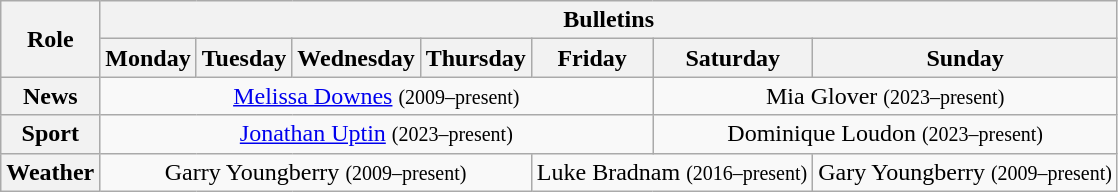<table class="wikitable plainrowheaders" style="text-align:center;">
<tr>
<th rowspan="2" scope="col">Role</th>
<th colspan="7" scope="col">Bulletins</th>
</tr>
<tr>
<th scope="col">Monday</th>
<th scope="col">Tuesday</th>
<th scope="col">Wednesday</th>
<th scope="col">Thursday</th>
<th scope="col">Friday</th>
<th scope="col">Saturday</th>
<th scope="col">Sunday</th>
</tr>
<tr>
<th scope="row">News</th>
<td colspan="5"><a href='#'>Melissa Downes</a> <small>(2009–present)</small></td>
<td colspan="2">Mia Glover <small>(2023–present)</small></td>
</tr>
<tr>
<th scope="row">Sport</th>
<td colspan="5"><a href='#'>Jonathan Uptin</a> <small>(2023–present)</small></td>
<td colspan="2">Dominique Loudon <small>(2023–present)</small></td>
</tr>
<tr>
<th scope="row">Weather</th>
<td colspan="4">Garry Youngberry <small>(2009–present)</small></td>
<td colspan="2">Luke Bradnam <small>(2016–present)</small></td>
<td>Gary Youngberry <small>(2009–present)</small></td>
</tr>
</table>
